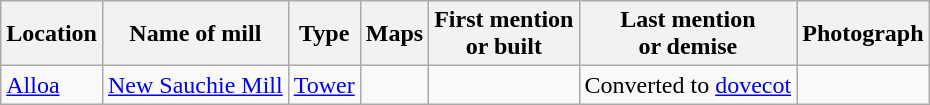<table class="wikitable">
<tr>
<th>Location</th>
<th>Name of mill</th>
<th>Type</th>
<th>Maps</th>
<th>First mention<br>or built</th>
<th>Last mention<br> or demise</th>
<th>Photograph</th>
</tr>
<tr>
<td><a href='#'>Alloa</a></td>
<td><a href='#'>New Sauchie Mill</a><br></td>
<td><a href='#'>Tower</a></td>
<td></td>
<td></td>
<td>Converted to <a href='#'>dovecot</a></td>
<td></td>
</tr>
</table>
